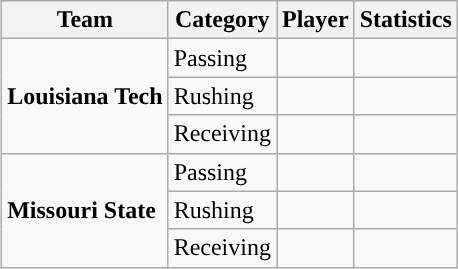<table class="wikitable" style="float: right;">
<tr>
<th>Team</th>
<th>Category</th>
<th>Player</th>
<th>Statistics</th>
</tr>
<tr>
<td rowspan=3><strong>Louisiana Tech</strong></td>
<td>Passing</td>
<td></td>
<td></td>
</tr>
<tr>
<td>Rushing</td>
<td></td>
<td></td>
</tr>
<tr>
<td>Receiving</td>
<td></td>
<td></td>
</tr>
<tr>
<td rowspan=3><strong>Missouri State</strong></td>
<td>Passing</td>
<td></td>
<td></td>
</tr>
<tr>
<td>Rushing</td>
<td></td>
<td></td>
</tr>
<tr>
<td>Receiving</td>
<td></td>
<td></td>
</tr>
</table>
